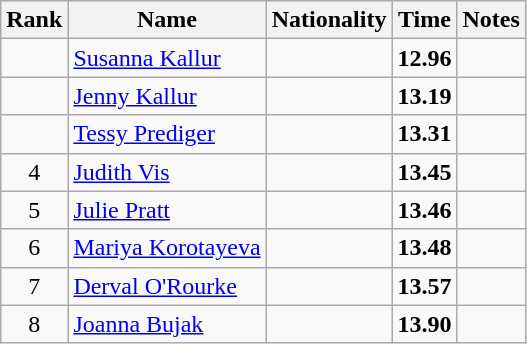<table class="wikitable sortable" style="text-align:center">
<tr>
<th>Rank</th>
<th>Name</th>
<th>Nationality</th>
<th>Time</th>
<th>Notes</th>
</tr>
<tr>
<td></td>
<td align=left><a href='#'>Susanna Kallur</a></td>
<td align=left></td>
<td><strong>12.96</strong></td>
<td></td>
</tr>
<tr>
<td></td>
<td align=left><a href='#'>Jenny Kallur</a></td>
<td align=left></td>
<td><strong>13.19</strong></td>
<td></td>
</tr>
<tr>
<td></td>
<td align=left><a href='#'>Tessy Prediger</a></td>
<td align=left></td>
<td><strong>13.31</strong></td>
<td></td>
</tr>
<tr>
<td>4</td>
<td align=left><a href='#'>Judith Vis</a></td>
<td align=left></td>
<td><strong>13.45</strong></td>
<td></td>
</tr>
<tr>
<td>5</td>
<td align=left><a href='#'>Julie Pratt</a></td>
<td align=left></td>
<td><strong>13.46</strong></td>
<td></td>
</tr>
<tr>
<td>6</td>
<td align=left><a href='#'>Mariya Korotayeva</a></td>
<td align=left></td>
<td><strong>13.48</strong></td>
<td></td>
</tr>
<tr>
<td>7</td>
<td align=left><a href='#'>Derval O'Rourke</a></td>
<td align=left></td>
<td><strong>13.57</strong></td>
<td></td>
</tr>
<tr>
<td>8</td>
<td align=left><a href='#'>Joanna Bujak</a></td>
<td align=left></td>
<td><strong>13.90</strong></td>
<td></td>
</tr>
</table>
